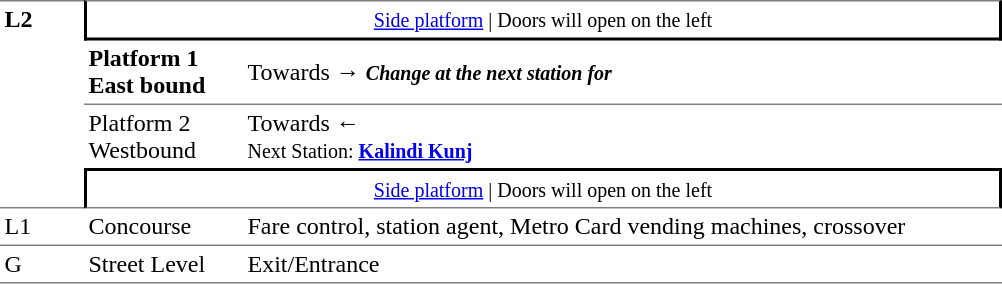<table table border=0 cellspacing=0 cellpadding=3>
<tr>
<td style="border-top:solid 1px grey;border-bottom:solid 1px grey;" width=50 rowspan=4 valign=top><strong>L2</strong></td>
<td style="border-top:solid 1px grey;border-right:solid 2px black;border-left:solid 2px black;border-bottom:solid 2px black;text-align:center;" colspan=2><small><a href='#'>Side platform</a> | Doors will open on the left </small></td>
</tr>
<tr>
<td style="border-bottom:solid 1px grey;" width=100><span><strong>Platform 1</strong><br><strong>East bound</strong></span></td>
<td style="border-bottom:solid 1px grey;" width=500>Towards →  <small><strong><em>Change at the next station for <strong><em></small></td>
</tr>
<tr>
<td><span></strong>Platform 2<strong><br></strong>Westbound<strong></span></td>
<td><span></span>Towards ← <br><small></strong>Next Station:<strong> <a href='#'>Kalindi Kunj</a></small></td>
</tr>
<tr>
<td style="border-top:solid 2px black;border-right:solid 2px black;border-left:solid 2px black;border-bottom:solid 1px grey;text-align:center;" colspan=2><small><a href='#'>Side platform</a> | Doors will open on the left </small></td>
</tr>
<tr>
<td valign=top></strong>L1<strong></td>
<td valign=top>Concourse</td>
<td valign=top>Fare control, station agent, Metro Card vending machines, crossover</td>
</tr>
<tr>
<td style="border-bottom:solid 1px grey;border-top:solid 1px grey;" width=50 valign=top></strong>G<strong></td>
<td style="border-top:solid 1px grey;border-bottom:solid 1px grey;" width=100 valign=top>Street Level</td>
<td style="border-top:solid 1px grey;border-bottom:solid 1px grey;" width=500 valign=top>Exit/Entrance</td>
</tr>
<tr>
</tr>
</table>
